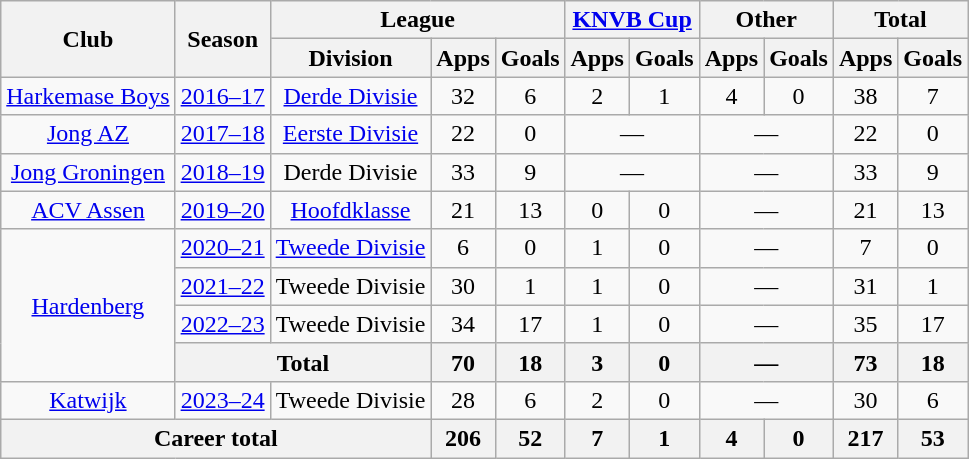<table class="wikitable" style="text-align:center">
<tr>
<th rowspan="2">Club</th>
<th rowspan="2">Season</th>
<th colspan="3">League</th>
<th colspan="2"><a href='#'>KNVB Cup</a></th>
<th colspan="2">Other</th>
<th colspan="2">Total</th>
</tr>
<tr>
<th>Division</th>
<th>Apps</th>
<th>Goals</th>
<th>Apps</th>
<th>Goals</th>
<th>Apps</th>
<th>Goals</th>
<th>Apps</th>
<th>Goals</th>
</tr>
<tr>
<td><a href='#'>Harkemase Boys</a></td>
<td><a href='#'>2016–17</a></td>
<td><a href='#'>Derde Divisie</a></td>
<td>32</td>
<td>6</td>
<td>2</td>
<td>1</td>
<td>4</td>
<td>0</td>
<td>38</td>
<td>7</td>
</tr>
<tr>
<td><a href='#'>Jong AZ</a></td>
<td><a href='#'>2017–18</a></td>
<td><a href='#'>Eerste Divisie</a></td>
<td>22</td>
<td>0</td>
<td colspan="2">—</td>
<td colspan="2">—</td>
<td>22</td>
<td>0</td>
</tr>
<tr>
<td><a href='#'>Jong Groningen</a></td>
<td><a href='#'>2018–19</a></td>
<td>Derde Divisie</td>
<td>33</td>
<td>9</td>
<td colspan="2">—</td>
<td colspan="2">—</td>
<td>33</td>
<td>9</td>
</tr>
<tr>
<td><a href='#'>ACV Assen</a></td>
<td><a href='#'>2019–20</a></td>
<td><a href='#'>Hoofdklasse</a></td>
<td>21</td>
<td>13</td>
<td>0</td>
<td>0</td>
<td colspan="2">—</td>
<td>21</td>
<td>13</td>
</tr>
<tr>
<td rowspan="4"><a href='#'>Hardenberg</a></td>
<td><a href='#'>2020–21</a></td>
<td><a href='#'>Tweede Divisie</a></td>
<td>6</td>
<td>0</td>
<td>1</td>
<td>0</td>
<td colspan="2">—</td>
<td>7</td>
<td>0</td>
</tr>
<tr>
<td><a href='#'>2021–22</a></td>
<td>Tweede Divisie</td>
<td>30</td>
<td>1</td>
<td>1</td>
<td>0</td>
<td colspan="2">—</td>
<td>31</td>
<td>1</td>
</tr>
<tr>
<td><a href='#'>2022–23</a></td>
<td>Tweede Divisie</td>
<td>34</td>
<td>17</td>
<td>1</td>
<td>0</td>
<td colspan="2">—</td>
<td>35</td>
<td>17</td>
</tr>
<tr>
<th colspan="2">Total</th>
<th>70</th>
<th>18</th>
<th>3</th>
<th>0</th>
<th colspan="2">—</th>
<th>73</th>
<th>18</th>
</tr>
<tr>
<td><a href='#'>Katwijk</a></td>
<td><a href='#'>2023–24</a></td>
<td>Tweede Divisie</td>
<td>28</td>
<td>6</td>
<td>2</td>
<td>0</td>
<td colspan="2">—</td>
<td>30</td>
<td>6</td>
</tr>
<tr>
<th colspan="3">Career total</th>
<th>206</th>
<th>52</th>
<th>7</th>
<th>1</th>
<th>4</th>
<th>0</th>
<th>217</th>
<th>53</th>
</tr>
</table>
